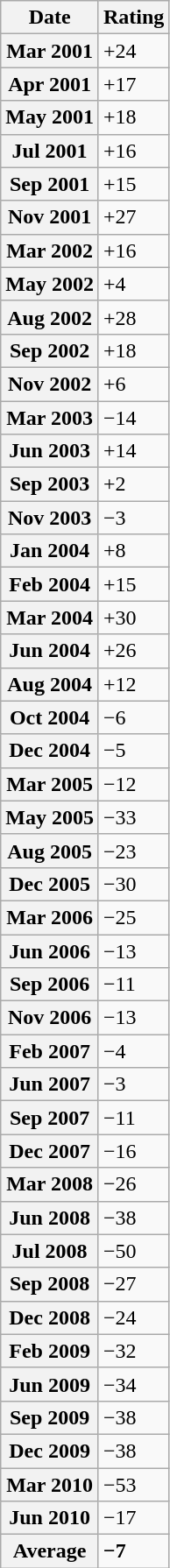<table class="wikitable sortable plainrowheaders">
<tr>
<th scope="col" class="unsortable">Date</th>
<th scope="col">Rating</th>
</tr>
<tr>
<th scope="row">Mar 2001</th>
<td>+24</td>
</tr>
<tr>
<th scope="row">Apr 2001</th>
<td>+17</td>
</tr>
<tr>
<th scope="row">May 2001</th>
<td>+18</td>
</tr>
<tr>
<th scope="row">Jul 2001</th>
<td>+16</td>
</tr>
<tr>
<th scope="row">Sep 2001</th>
<td>+15</td>
</tr>
<tr>
<th scope="row">Nov 2001</th>
<td>+27</td>
</tr>
<tr>
<th scope="row">Mar 2002</th>
<td>+16</td>
</tr>
<tr>
<th scope="row">May 2002</th>
<td>+4</td>
</tr>
<tr>
<th scope="row">Aug 2002</th>
<td>+28</td>
</tr>
<tr>
<th scope="row">Sep 2002</th>
<td>+18</td>
</tr>
<tr>
<th scope="row">Nov 2002</th>
<td>+6</td>
</tr>
<tr>
<th scope="row">Mar 2003</th>
<td>−14</td>
</tr>
<tr>
<th scope="row">Jun 2003</th>
<td>+14</td>
</tr>
<tr>
<th scope="row">Sep 2003</th>
<td>+2</td>
</tr>
<tr>
<th scope="row">Nov 2003</th>
<td>−3</td>
</tr>
<tr>
<th scope="row">Jan 2004</th>
<td>+8</td>
</tr>
<tr>
<th scope="row">Feb 2004</th>
<td>+15</td>
</tr>
<tr>
<th scope="row">Mar 2004</th>
<td>+30</td>
</tr>
<tr>
<th scope="row">Jun 2004</th>
<td>+26</td>
</tr>
<tr>
<th scope="row">Aug 2004</th>
<td>+12</td>
</tr>
<tr>
<th scope="row">Oct 2004</th>
<td>−6</td>
</tr>
<tr>
<th scope="row">Dec 2004</th>
<td>−5</td>
</tr>
<tr>
<th scope="row">Mar 2005</th>
<td>−12</td>
</tr>
<tr>
<th scope="row">May 2005</th>
<td>−33</td>
</tr>
<tr>
<th scope="row">Aug 2005</th>
<td>−23</td>
</tr>
<tr>
<th scope="row">Dec 2005</th>
<td>−30</td>
</tr>
<tr>
<th scope="row">Mar 2006</th>
<td>−25</td>
</tr>
<tr>
<th scope="row">Jun 2006</th>
<td>−13</td>
</tr>
<tr>
<th scope="row">Sep 2006</th>
<td>−11</td>
</tr>
<tr>
<th scope="row">Nov 2006</th>
<td>−13</td>
</tr>
<tr>
<th scope="row">Feb 2007</th>
<td>−4</td>
</tr>
<tr>
<th scope="row">Jun 2007</th>
<td>−3</td>
</tr>
<tr>
<th scope="row">Sep 2007</th>
<td>−11</td>
</tr>
<tr>
<th scope="row">Dec 2007</th>
<td>−16</td>
</tr>
<tr>
<th scope="row">Mar 2008</th>
<td>−26</td>
</tr>
<tr>
<th scope="row">Jun 2008</th>
<td>−38</td>
</tr>
<tr>
<th scope="row">Jul 2008</th>
<td>−50</td>
</tr>
<tr>
<th scope="row">Sep 2008</th>
<td>−27</td>
</tr>
<tr>
<th scope="row">Dec 2008</th>
<td>−24</td>
</tr>
<tr>
<th scope="row">Feb 2009</th>
<td>−32</td>
</tr>
<tr>
<th scope="row">Jun 2009</th>
<td>−34</td>
</tr>
<tr>
<th scope="row">Sep 2009</th>
<td>−38</td>
</tr>
<tr>
<th scope="row">Dec 2009</th>
<td>−38</td>
</tr>
<tr>
<th scope="row">Mar 2010</th>
<td>−53</td>
</tr>
<tr>
<th scope="row">Jun 2010</th>
<td>−17</td>
</tr>
<tr class="sortbottom">
<th scope="row"><strong>Average</strong></th>
<td><strong>−7</strong></td>
</tr>
</table>
